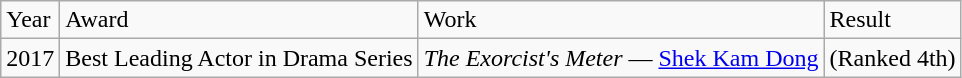<table class="wikitable sortable">
<tr>
<td>Year</td>
<td>Award</td>
<td>Work</td>
<td>Result</td>
</tr>
<tr>
<td>2017</td>
<td>Best Leading Actor in Drama Series</td>
<td><em>The Exorcist's Meter</em> — <a href='#'>Shek Kam Dong</a></td>
<td> (Ranked 4th)</td>
</tr>
</table>
